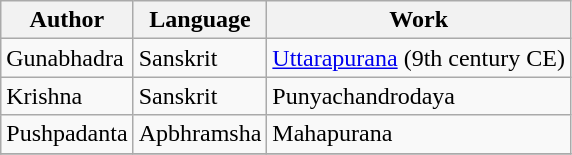<table class="wikitable">
<tr>
<th>Author</th>
<th>Language</th>
<th>Work</th>
</tr>
<tr>
<td>Gunabhadra</td>
<td>Sanskrit</td>
<td><a href='#'>Uttarapurana</a> (9th century CE)</td>
</tr>
<tr>
<td>Krishna</td>
<td>Sanskrit</td>
<td>Punyachandrodaya</td>
</tr>
<tr>
<td>Pushpadanta</td>
<td>Apbhramsha</td>
<td>Mahapurana</td>
</tr>
<tr>
</tr>
</table>
